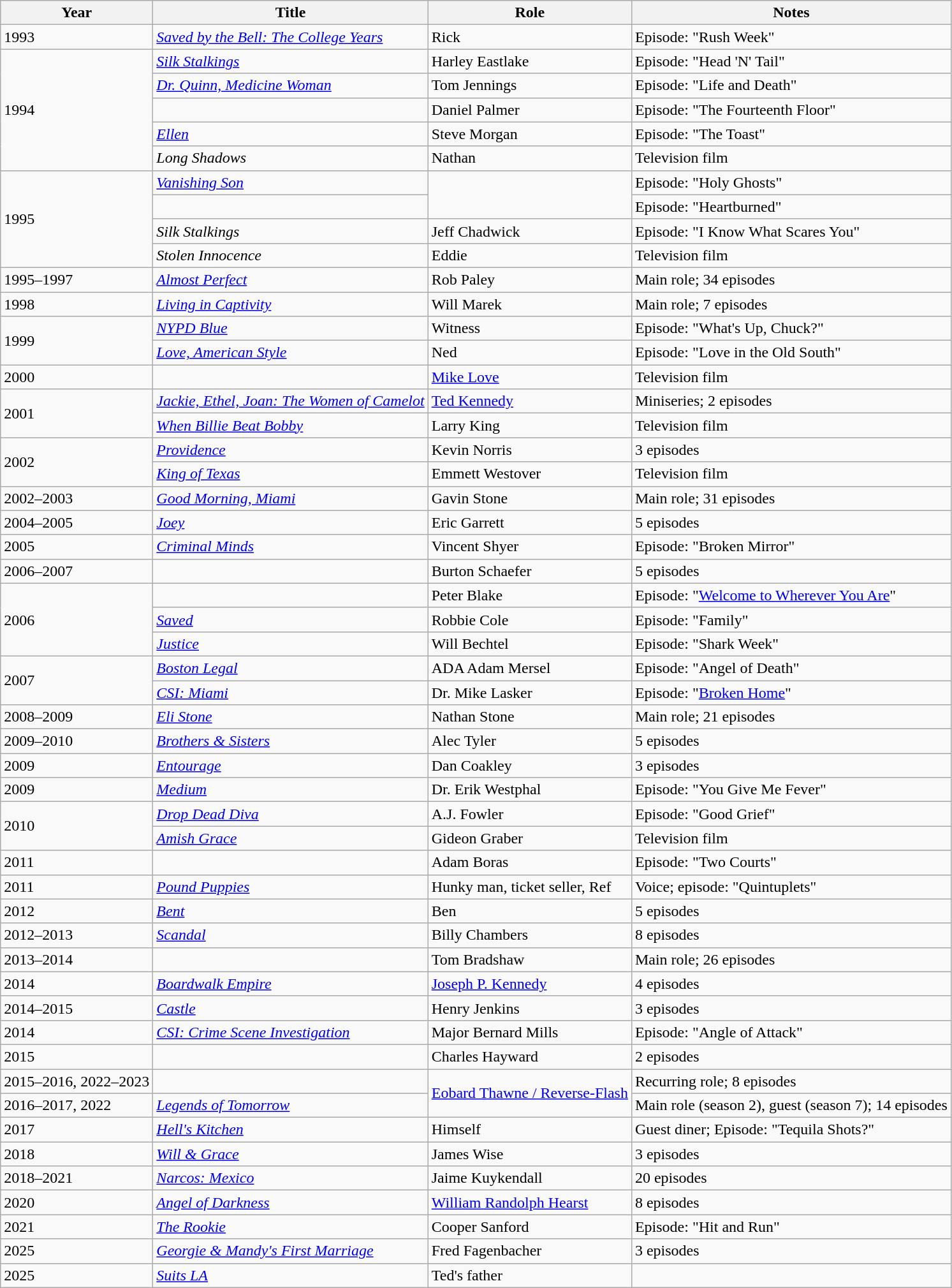<table class="wikitable sortable">
<tr>
<th>Year</th>
<th>Title</th>
<th>Role</th>
<th class="unsortable">Notes</th>
</tr>
<tr>
<td>1993</td>
<td><em><a href='#'>Saved by the Bell: The College Years</a></em></td>
<td>Rick</td>
<td>Episode: "Rush Week"</td>
</tr>
<tr>
<td rowspan="5">1994</td>
<td><em><a href='#'>Silk Stalkings</a></em></td>
<td>Harley Eastlake</td>
<td>Episode: "Head 'N' Tail"</td>
</tr>
<tr>
<td><em><a href='#'>Dr. Quinn, Medicine Woman</a></em></td>
<td>Tom Jennings</td>
<td>Episode: "Life and Death"</td>
</tr>
<tr>
<td><em></em></td>
<td>Daniel Palmer</td>
<td>Episode: "The Fourteenth Floor"</td>
</tr>
<tr>
<td><em><a href='#'>Ellen</a></em></td>
<td>Steve Morgan</td>
<td>Episode: "The Toast"</td>
</tr>
<tr>
<td><em>Long Shadows</em></td>
<td>Nathan</td>
<td>Television film</td>
</tr>
<tr>
<td rowspan="4">1995</td>
<td><em><a href='#'>Vanishing Son</a></em></td>
<td rowspan="2"></td>
<td>Episode: "Holy Ghosts"</td>
</tr>
<tr>
<td><em></em></td>
<td>Episode: "Heartburned"</td>
</tr>
<tr>
<td><em>Silk Stalkings</em></td>
<td>Jeff Chadwick</td>
<td>Episode: "I Know What Scares You"</td>
</tr>
<tr>
<td><em>Stolen Innocence</em></td>
<td>Eddie</td>
<td>Television film</td>
</tr>
<tr>
<td>1995–1997</td>
<td><em><a href='#'>Almost Perfect</a></em></td>
<td>Rob Paley</td>
<td>Main role; 34 episodes</td>
</tr>
<tr>
<td>1998</td>
<td><em><a href='#'>Living in Captivity</a></em></td>
<td>Will Marek</td>
<td>Main role; 7 episodes</td>
</tr>
<tr>
<td rowspan="2">1999</td>
<td><em><a href='#'>NYPD Blue</a></em></td>
<td>Witness</td>
<td>Episode: "What's Up, Chuck?"</td>
</tr>
<tr>
<td><em><a href='#'>Love, American Style</a></em></td>
<td>Ned</td>
<td>Episode: "Love in the Old South"</td>
</tr>
<tr>
<td>2000</td>
<td><em></em></td>
<td><a href='#'>Mike Love</a></td>
<td>Television film</td>
</tr>
<tr>
<td rowspan="2">2001</td>
<td><em><a href='#'>Jackie, Ethel, Joan: The Women of Camelot</a></em></td>
<td><a href='#'>Ted Kennedy</a></td>
<td>Miniseries; 2 episodes</td>
</tr>
<tr>
<td><em><a href='#'>When Billie Beat Bobby</a></em></td>
<td>Larry King</td>
<td>Television film</td>
</tr>
<tr>
<td rowspan="2">2002</td>
<td><em><a href='#'>Providence</a></em></td>
<td>Kevin Norris</td>
<td>3 episodes</td>
</tr>
<tr>
<td><em><a href='#'>King of Texas</a></em></td>
<td>Emmett Westover</td>
<td>Television film</td>
</tr>
<tr>
<td>2002–2003</td>
<td><em><a href='#'>Good Morning, Miami</a></em></td>
<td>Gavin Stone</td>
<td>Main role; 31 episodes</td>
</tr>
<tr>
<td>2004–2005</td>
<td><em><a href='#'>Joey</a></em></td>
<td>Eric Garrett</td>
<td>5 episodes</td>
</tr>
<tr>
<td>2005</td>
<td><em><a href='#'>Criminal Minds</a></em></td>
<td>Vincent Shyer</td>
<td>Episode: "Broken Mirror"</td>
</tr>
<tr>
<td>2006–2007</td>
<td><em></em></td>
<td>Burton Schaefer</td>
<td>5 episodes</td>
</tr>
<tr>
<td rowspan="3">2006</td>
<td><em></em></td>
<td>Peter Blake</td>
<td>Episode: "<a href='#'>Welcome to Wherever You Are</a>"</td>
</tr>
<tr>
<td><em><a href='#'>Saved</a></em></td>
<td>Robbie Cole</td>
<td>Episode: "Family"</td>
</tr>
<tr>
<td><em><a href='#'>Justice</a></em></td>
<td>Will Bechtel</td>
<td>Episode: "Shark Week"</td>
</tr>
<tr>
<td rowspan="2">2007</td>
<td><em><a href='#'>Boston Legal</a></em></td>
<td>ADA Adam Mersel</td>
<td>Episode: "Angel of Death"</td>
</tr>
<tr>
<td><em><a href='#'>CSI: Miami</a></em></td>
<td>Dr. Mike Lasker</td>
<td>Episode: "<a href='#'>Broken Home</a>"</td>
</tr>
<tr>
<td>2008–2009</td>
<td><em><a href='#'>Eli Stone</a></em></td>
<td>Nathan Stone</td>
<td>Main role; 21 episodes</td>
</tr>
<tr>
<td>2009–2010</td>
<td><em><a href='#'>Brothers & Sisters</a></em></td>
<td>Alec Tyler</td>
<td>5 episodes</td>
</tr>
<tr>
<td>2009</td>
<td><em><a href='#'>Entourage</a></em></td>
<td>Dan Coakley</td>
<td>3 episodes</td>
</tr>
<tr>
<td>2009</td>
<td><em><a href='#'>Medium</a></em></td>
<td>Dr. Erik Westphal</td>
<td>Episode: "You Give Me Fever"</td>
</tr>
<tr>
<td rowspan="2">2010</td>
<td><em><a href='#'>Drop Dead Diva</a></em></td>
<td>A.J. Fowler</td>
<td>Episode: "Good Grief"</td>
</tr>
<tr>
<td><em><a href='#'>Amish Grace</a></em></td>
<td>Gideon Graber</td>
<td>Television film</td>
</tr>
<tr>
<td>2011</td>
<td><em></em></td>
<td>Adam Boras</td>
<td>Episode: "Two Courts"</td>
</tr>
<tr>
<td>2011</td>
<td><em><a href='#'>Pound Puppies</a></em></td>
<td>Hunky man, ticket seller, Ref</td>
<td>Voice; episode: "Quintuplets"</td>
</tr>
<tr>
<td>2012</td>
<td><em><a href='#'>Bent</a></em></td>
<td>Ben</td>
<td>5 episodes</td>
</tr>
<tr>
<td>2012–2013</td>
<td><em><a href='#'>Scandal</a></em></td>
<td>Billy Chambers</td>
<td>8 episodes</td>
</tr>
<tr>
<td>2013–2014</td>
<td><em></em></td>
<td>Tom Bradshaw</td>
<td>Main role; 26 episodes</td>
</tr>
<tr>
<td>2014</td>
<td><em><a href='#'>Boardwalk Empire</a></em></td>
<td><a href='#'>Joseph P. Kennedy</a></td>
<td>4 episodes</td>
</tr>
<tr>
<td>2014–2015</td>
<td><em><a href='#'>Castle</a></em></td>
<td>Henry Jenkins</td>
<td>3 episodes</td>
</tr>
<tr>
<td>2014</td>
<td><em><a href='#'>CSI: Crime Scene Investigation</a></em></td>
<td>Major Bernard Mills</td>
<td>Episode: "Angle of Attack"</td>
</tr>
<tr>
<td>2015</td>
<td><em></em></td>
<td>Charles Hayward</td>
<td>2 episodes</td>
</tr>
<tr>
<td>2015–2016, 2022–2023</td>
<td><em></em></td>
<td rowspan="2"><a href='#'>Eobard Thawne / Reverse-Flash</a></td>
<td>Recurring role; 8 episodes</td>
</tr>
<tr>
<td>2016–2017, 2022</td>
<td><em><a href='#'>Legends of Tomorrow</a></em></td>
<td>Main role (season 2), guest (season 7); 14 episodes</td>
</tr>
<tr>
<td>2017</td>
<td><em><a href='#'>Hell's Kitchen</a></em></td>
<td>Himself</td>
<td>Guest diner; Episode: "Tequila Shots?"</td>
</tr>
<tr>
<td>2018</td>
<td><em><a href='#'>Will & Grace</a></em></td>
<td>James Wise</td>
<td>3 episodes</td>
</tr>
<tr>
<td>2018–2021</td>
<td><em><a href='#'>Narcos: Mexico</a></em></td>
<td>Jaime Kuykendall</td>
<td>20 episodes</td>
</tr>
<tr>
<td>2020</td>
<td><em><a href='#'>Angel of Darkness</a></em></td>
<td><a href='#'>William Randolph Hearst</a></td>
<td>8 episodes</td>
</tr>
<tr>
<td>2021</td>
<td><a href='#'><em>The Rookie</em></a></td>
<td>Cooper Sanford</td>
<td>Episode: "Hit and Run"</td>
</tr>
<tr>
<td>2025</td>
<td><em><a href='#'>Georgie & Mandy's First Marriage</a></em></td>
<td>Fred Fagenbacher</td>
<td>3 episodes</td>
</tr>
<tr>
<td>2025</td>
<td><em><a href='#'>Suits LA</a></em></td>
<td>Ted's father</td>
<td></td>
</tr>
</table>
